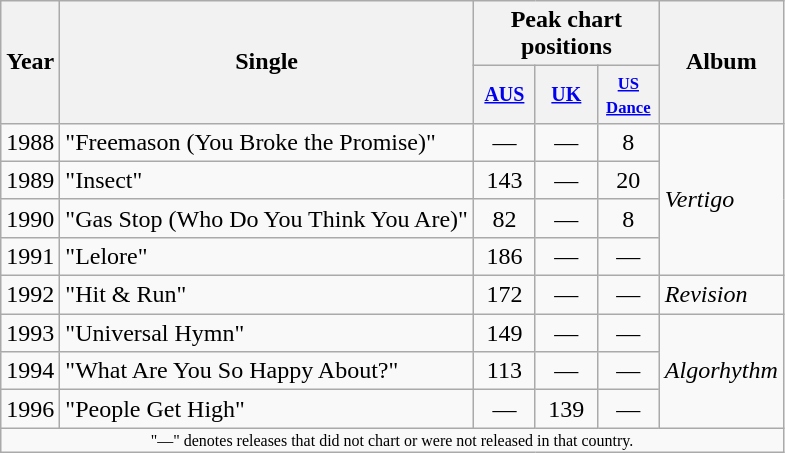<table class="wikitable" style="text-align:center;">
<tr>
<th rowspan="2">Year</th>
<th rowspan="2">Single</th>
<th colspan="3">Peak chart positions</th>
<th rowspan="2">Album</th>
</tr>
<tr style="font-size:smaller;">
<th style="width:35px;"><a href='#'>AUS</a><br></th>
<th style="width:35px;"><a href='#'>UK</a><br></th>
<th style="width:35px;"><small><a href='#'>US<br>Dance</a></small><br></th>
</tr>
<tr>
<td>1988</td>
<td style="text-align:left;">"Freemason (You Broke the Promise)"</td>
<td>—</td>
<td>—</td>
<td>8</td>
<td style="text-align:left;" rowspan="4"><em>Vertigo</em></td>
</tr>
<tr>
<td>1989</td>
<td style="text-align:left;">"Insect"</td>
<td>143</td>
<td>—</td>
<td>20</td>
</tr>
<tr>
<td>1990</td>
<td style="text-align:left;">"Gas Stop (Who Do You Think You Are)"</td>
<td>82</td>
<td>—</td>
<td>8</td>
</tr>
<tr>
<td>1991</td>
<td style="text-align:left;">"Lelore"</td>
<td>186</td>
<td>—</td>
<td>—</td>
</tr>
<tr>
<td>1992</td>
<td style="text-align:left;">"Hit & Run"</td>
<td>172</td>
<td>—</td>
<td>—</td>
<td style="text-align:left;"><em>Revision</em></td>
</tr>
<tr>
<td>1993</td>
<td style="text-align:left;">"Universal Hymn"</td>
<td>149</td>
<td>—</td>
<td>—</td>
<td style="text-align:left;" rowspan="3"><em>Algorhythm</em></td>
</tr>
<tr>
<td>1994</td>
<td style="text-align:left;">"What Are You So Happy About?"</td>
<td>113</td>
<td>—</td>
<td>—</td>
</tr>
<tr>
<td>1996</td>
<td style="text-align:left;">"People Get High"</td>
<td>—</td>
<td>139</td>
<td>—</td>
</tr>
<tr>
<td colspan="10" style="text-align:center; font-size:8pt;">"—" denotes releases that did not chart or were not released in that country.</td>
</tr>
</table>
